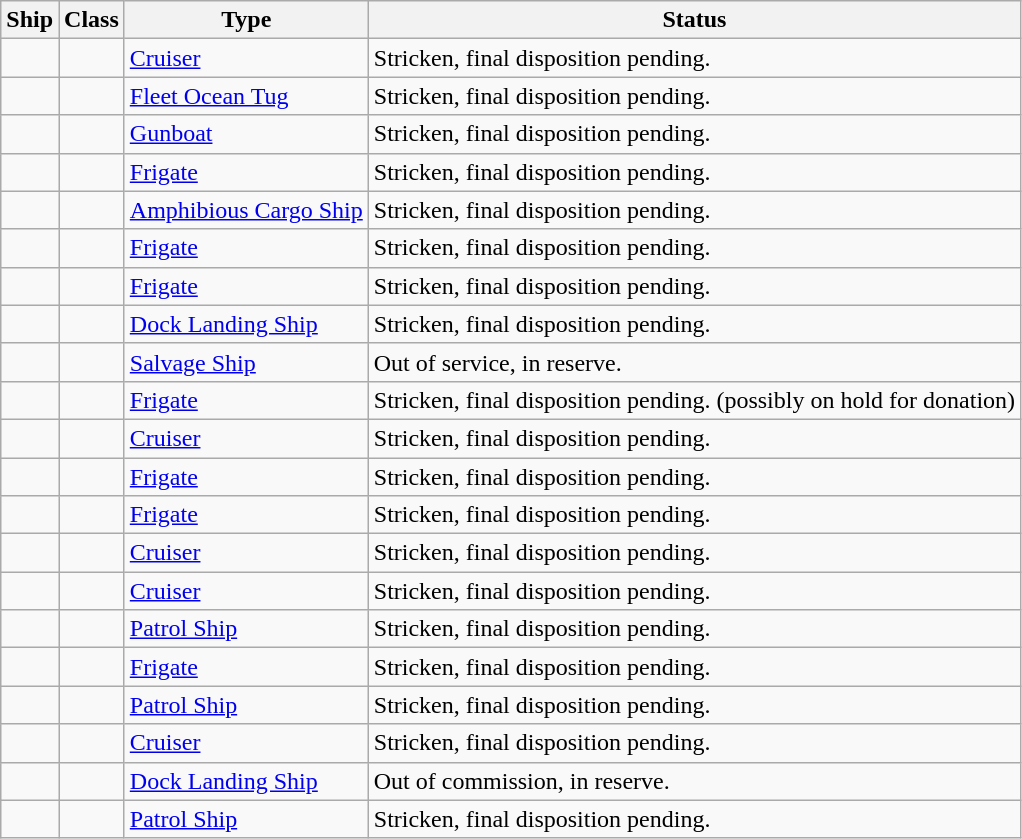<table class="wikitable sortable">
<tr>
<th>Ship</th>
<th>Class</th>
<th>Type</th>
<th>Status</th>
</tr>
<tr>
<td></td>
<td></td>
<td><a href='#'>Cruiser</a></td>
<td>Stricken, final disposition pending.</td>
</tr>
<tr>
<td></td>
<td></td>
<td><a href='#'>Fleet Ocean Tug</a></td>
<td>Stricken, final disposition pending.</td>
</tr>
<tr>
<td></td>
<td></td>
<td><a href='#'>Gunboat</a></td>
<td>Stricken, final disposition pending.</td>
</tr>
<tr>
<td></td>
<td></td>
<td><a href='#'>Frigate</a></td>
<td>Stricken, final disposition pending.</td>
</tr>
<tr>
<td></td>
<td></td>
<td><a href='#'>Amphibious Cargo Ship</a></td>
<td>Stricken, final disposition pending.</td>
</tr>
<tr>
<td></td>
<td></td>
<td><a href='#'>Frigate</a></td>
<td>Stricken, final disposition pending.</td>
</tr>
<tr>
<td></td>
<td></td>
<td><a href='#'>Frigate</a></td>
<td>Stricken, final disposition pending.</td>
</tr>
<tr>
<td></td>
<td></td>
<td><a href='#'>Dock Landing Ship</a></td>
<td>Stricken, final disposition pending.</td>
</tr>
<tr>
<td></td>
<td></td>
<td><a href='#'>Salvage Ship</a></td>
<td>Out of service, in reserve.</td>
</tr>
<tr>
<td></td>
<td></td>
<td><a href='#'>Frigate</a></td>
<td>Stricken, final disposition pending. (possibly on hold for donation)</td>
</tr>
<tr>
<td></td>
<td></td>
<td><a href='#'>Cruiser</a></td>
<td>Stricken, final disposition pending.</td>
</tr>
<tr>
<td></td>
<td></td>
<td><a href='#'>Frigate</a></td>
<td>Stricken, final disposition pending.</td>
</tr>
<tr>
<td></td>
<td></td>
<td><a href='#'>Frigate</a></td>
<td>Stricken, final disposition pending.</td>
</tr>
<tr>
<td></td>
<td></td>
<td><a href='#'>Cruiser</a></td>
<td>Stricken, final disposition pending.</td>
</tr>
<tr>
<td></td>
<td></td>
<td><a href='#'>Cruiser</a></td>
<td>Stricken, final disposition pending.</td>
</tr>
<tr>
<td></td>
<td></td>
<td><a href='#'>Patrol Ship</a></td>
<td>Stricken, final disposition pending.</td>
</tr>
<tr>
<td></td>
<td></td>
<td><a href='#'>Frigate</a></td>
<td>Stricken, final disposition pending.</td>
</tr>
<tr>
<td></td>
<td></td>
<td><a href='#'>Patrol Ship</a></td>
<td>Stricken, final disposition pending.</td>
</tr>
<tr>
<td></td>
<td></td>
<td><a href='#'>Cruiser</a></td>
<td>Stricken, final disposition pending.</td>
</tr>
<tr>
<td></td>
<td></td>
<td><a href='#'>Dock Landing Ship</a></td>
<td>Out of commission, in reserve.</td>
</tr>
<tr>
<td></td>
<td></td>
<td><a href='#'>Patrol Ship</a></td>
<td>Stricken, final disposition pending.</td>
</tr>
</table>
